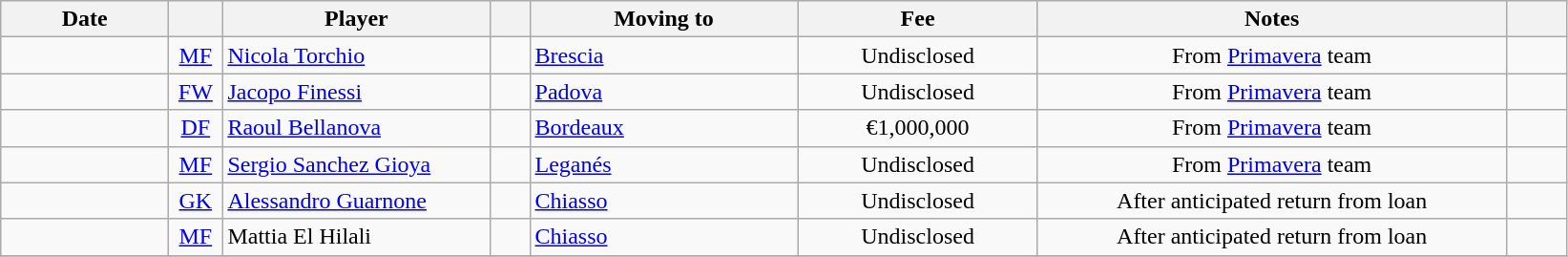<table class="wikitable sortable">
<tr>
<th style="width:110px">Date</th>
<th style="width:30px"></th>
<th style="width:180px">Player</th>
<th style="width:20px"></th>
<th style="width:180px">Moving to</th>
<th style="width:160px">Fee</th>
<th style="width:320px" class="unsortable">Notes</th>
<th style="width:35px"></th>
</tr>
<tr>
<td></td>
<td style="text-align:center"><a href='#'>MF</a></td>
<td> <a href='#'>Nicola Torchio</a></td>
<td style="text-align:center"></td>
<td> <a href='#'>Brescia</a></td>
<td style="text-align:center">Undisclosed</td>
<td style="text-align:center">From <a href='#'>Primavera</a> team</td>
<td></td>
</tr>
<tr>
<td></td>
<td style="text-align:center"><a href='#'>FW</a></td>
<td> <a href='#'>Jacopo Finessi</a></td>
<td style="text-align:center"></td>
<td> <a href='#'>Padova</a></td>
<td style="text-align:center">Undisclosed</td>
<td style="text-align:center">From <a href='#'>Primavera</a> team</td>
<td></td>
</tr>
<tr>
<td></td>
<td style="text-align:center"><a href='#'>DF</a></td>
<td> <a href='#'>Raoul Bellanova</a></td>
<td style="text-align:center"></td>
<td> <a href='#'>Bordeaux</a></td>
<td style="text-align:center">€1,000,000</td>
<td style="text-align:center">From <a href='#'>Primavera</a> team</td>
<td></td>
</tr>
<tr>
<td></td>
<td style="text-align:center"><a href='#'>MF</a></td>
<td> <a href='#'>Sergio Sanchez Gioya</a></td>
<td style="text-align:center"></td>
<td> <a href='#'>Leganés</a></td>
<td style="text-align:center">Undisclosed</td>
<td style="text-align:center">From <a href='#'>Primavera</a> team</td>
<td></td>
</tr>
<tr>
<td></td>
<td style="text-align:center"><a href='#'>GK</a></td>
<td> <a href='#'>Alessandro Guarnone</a></td>
<td style="text-align:center"></td>
<td> <a href='#'>Chiasso</a></td>
<td style="text-align:center">Undisclosed</td>
<td style="text-align:center">After anticipated return from loan</td>
<td></td>
</tr>
<tr>
<td></td>
<td style="text-align:center"><a href='#'>MF</a></td>
<td> Mattia El Hilali</td>
<td style="text-align:center"></td>
<td> <a href='#'>Chiasso</a></td>
<td style="text-align:center">Undisclosed</td>
<td style="text-align:center">After anticipated return from loan</td>
<td></td>
</tr>
<tr>
</tr>
</table>
